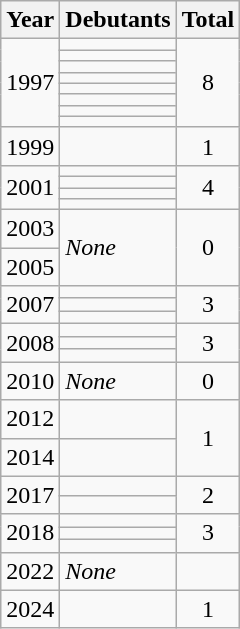<table class="wikitable">
<tr>
<th>Year</th>
<th>Debutants</th>
<th>Total</th>
</tr>
<tr>
<td rowspan=8>1997</td>
<td></td>
<td rowspan=8 align=center>8</td>
</tr>
<tr>
<td></td>
</tr>
<tr>
<td></td>
</tr>
<tr>
<td></td>
</tr>
<tr>
<td></td>
</tr>
<tr>
<td></td>
</tr>
<tr>
<td></td>
</tr>
<tr>
<td></td>
</tr>
<tr>
<td>1999</td>
<td></td>
<td align=center>1</td>
</tr>
<tr>
<td rowspan=4>2001</td>
<td></td>
<td rowspan=4 align=center>4</td>
</tr>
<tr>
<td></td>
</tr>
<tr>
<td></td>
</tr>
<tr>
<td></td>
</tr>
<tr>
<td>2003</td>
<td rowspan=2><em>None</em></td>
<td rowspan=2 align=center>0</td>
</tr>
<tr>
<td>2005</td>
</tr>
<tr>
<td rowspan=3>2007</td>
<td></td>
<td rowspan=3 align=center>3</td>
</tr>
<tr>
<td></td>
</tr>
<tr>
<td></td>
</tr>
<tr>
<td rowspan=3>2008</td>
<td></td>
<td rowspan=3 align=center>3</td>
</tr>
<tr>
<td></td>
</tr>
<tr>
<td></td>
</tr>
<tr>
<td>2010</td>
<td><em>None</em></td>
<td align=center>0</td>
</tr>
<tr>
<td>2012</td>
<td></td>
<td rowspan=2 align=center>1</td>
</tr>
<tr>
<td>2014</td>
<td></td>
</tr>
<tr>
<td rowspan=2>2017</td>
<td></td>
<td rowspan=2 align=center>2</td>
</tr>
<tr>
<td></td>
</tr>
<tr>
<td rowspan=3>2018</td>
<td></td>
<td rowspan=3 align=center>3</td>
</tr>
<tr>
<td></td>
</tr>
<tr>
<td></td>
</tr>
<tr>
<td>2022</td>
<td><em>None</em></td>
<td align=center></td>
</tr>
<tr>
<td>2024</td>
<td></td>
<td align=center>1</td>
</tr>
</table>
